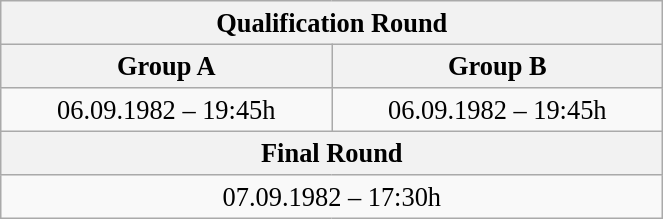<table class="wikitable" style=" text-align:center; font-size:110%;" width="35%">
<tr>
<th colspan="2">Qualification Round</th>
</tr>
<tr>
<th>Group A</th>
<th>Group B</th>
</tr>
<tr>
<td>06.09.1982 – 19:45h</td>
<td>06.09.1982 – 19:45h</td>
</tr>
<tr>
<th colspan="2">Final Round</th>
</tr>
<tr>
<td colspan="2">07.09.1982 – 17:30h</td>
</tr>
</table>
